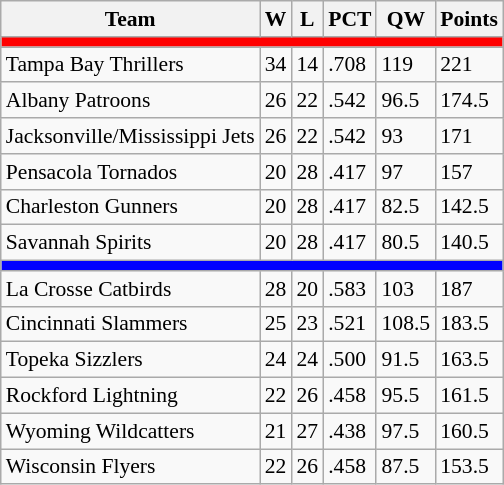<table class="wikitable" style="font-size:90%">
<tr>
<th>Team</th>
<th>W</th>
<th>L</th>
<th>PCT</th>
<th>QW</th>
<th>Points</th>
</tr>
<tr>
<th style="background:red" colspan="6"></th>
</tr>
<tr>
<td>Tampa Bay Thrillers</td>
<td>34</td>
<td>14</td>
<td>.708</td>
<td>119</td>
<td>221</td>
</tr>
<tr>
<td>Albany Patroons</td>
<td>26</td>
<td>22</td>
<td>.542</td>
<td>96.5</td>
<td>174.5</td>
</tr>
<tr>
<td>Jacksonville/Mississippi Jets</td>
<td>26</td>
<td>22</td>
<td>.542</td>
<td>93</td>
<td>171</td>
</tr>
<tr>
<td>Pensacola Tornados</td>
<td>20</td>
<td>28</td>
<td>.417</td>
<td>97</td>
<td>157</td>
</tr>
<tr>
<td>Charleston Gunners</td>
<td>20</td>
<td>28</td>
<td>.417</td>
<td>82.5</td>
<td>142.5</td>
</tr>
<tr>
<td>Savannah Spirits</td>
<td>20</td>
<td>28</td>
<td>.417</td>
<td>80.5</td>
<td>140.5</td>
</tr>
<tr>
<th style="background:blue" colspan="6"></th>
</tr>
<tr>
<td>La Crosse Catbirds</td>
<td>28</td>
<td>20</td>
<td>.583</td>
<td>103</td>
<td>187</td>
</tr>
<tr>
<td>Cincinnati Slammers</td>
<td>25</td>
<td>23</td>
<td>.521</td>
<td>108.5</td>
<td>183.5</td>
</tr>
<tr>
<td>Topeka Sizzlers</td>
<td>24</td>
<td>24</td>
<td>.500</td>
<td>91.5</td>
<td>163.5</td>
</tr>
<tr>
<td>Rockford Lightning</td>
<td>22</td>
<td>26</td>
<td>.458</td>
<td>95.5</td>
<td>161.5</td>
</tr>
<tr>
<td>Wyoming Wildcatters</td>
<td>21</td>
<td>27</td>
<td>.438</td>
<td>97.5</td>
<td>160.5</td>
</tr>
<tr>
<td>Wisconsin Flyers</td>
<td>22</td>
<td>26</td>
<td>.458</td>
<td>87.5</td>
<td>153.5</td>
</tr>
</table>
